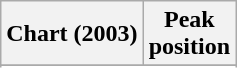<table class="wikitable sortable">
<tr>
<th align="left">Chart (2003)</th>
<th align="center">Peak<br>position</th>
</tr>
<tr>
</tr>
<tr>
</tr>
<tr>
</tr>
<tr>
</tr>
</table>
